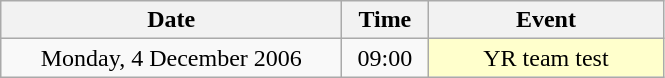<table class = "wikitable" style="text-align:center;">
<tr>
<th width=220>Date</th>
<th width=50>Time</th>
<th width=150>Event</th>
</tr>
<tr>
<td>Monday, 4 December 2006</td>
<td>09:00</td>
<td bgcolor=ffffcc>YR team test</td>
</tr>
</table>
